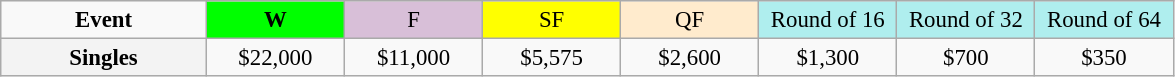<table class=wikitable style=font-size:95%;text-align:center>
<tr>
<td style="width:130px"><strong>Event</strong></td>
<td style="width:85px; background:lime"><strong>W</strong></td>
<td style="width:85px; background:thistle">F</td>
<td style="width:85px; background:#ffff00">SF</td>
<td style="width:85px; background:#ffebcd">QF</td>
<td style="width:85px; background:#afeeee">Round of 16</td>
<td style="width:85px; background:#afeeee">Round of 32</td>
<td style="width:85px; background:#afeeee">Round of 64</td>
</tr>
<tr>
<th style=background:#f3f3f3>Singles </th>
<td>$22,000</td>
<td>$11,000</td>
<td>$5,575</td>
<td>$2,600</td>
<td>$1,300</td>
<td>$700</td>
<td>$350</td>
</tr>
</table>
